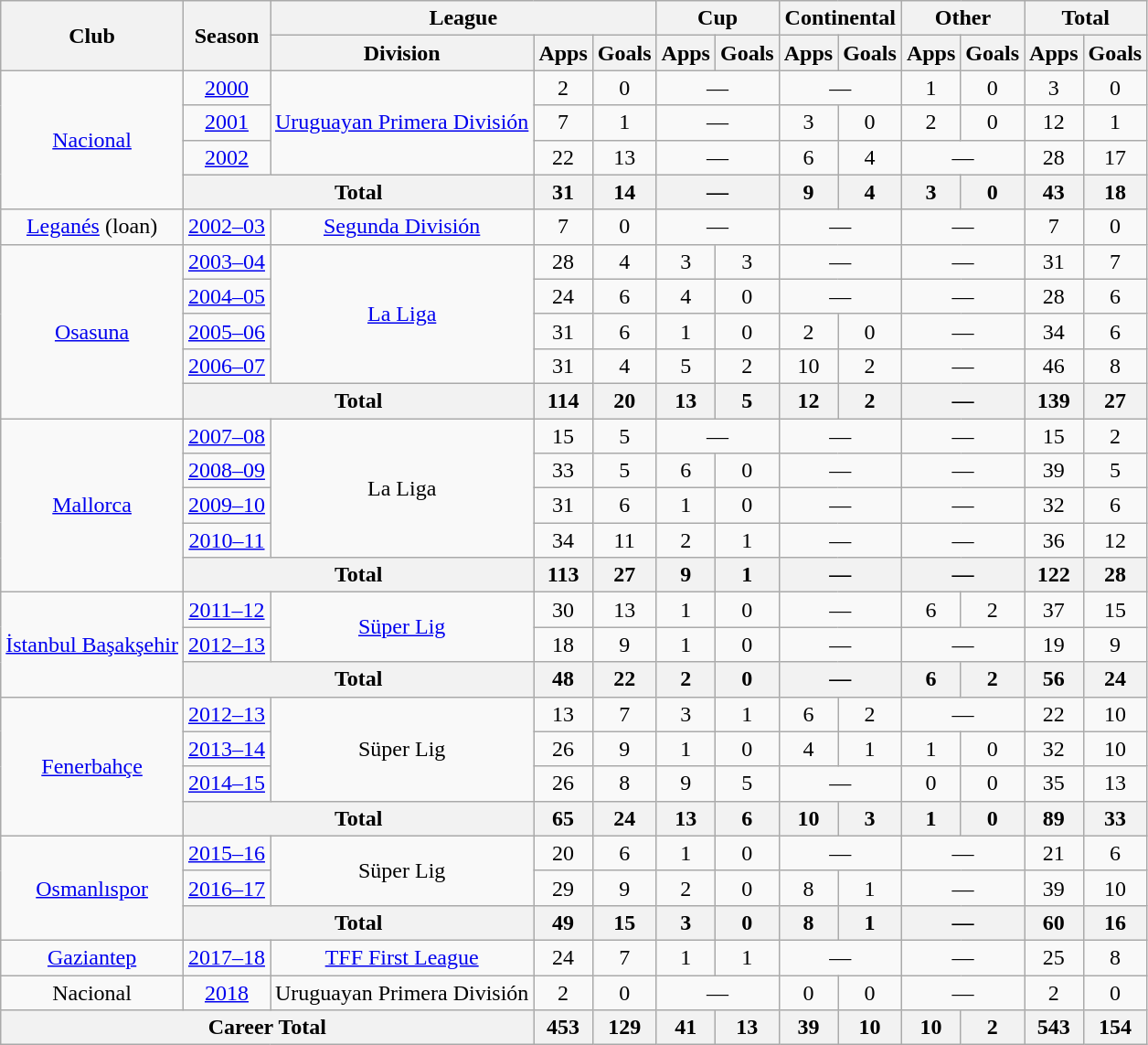<table class="wikitable" border="1" style="text-align: center;">
<tr>
<th rowspan="2">Club</th>
<th rowspan="2">Season</th>
<th colspan="3">League</th>
<th colspan="2">Cup</th>
<th colspan="2">Continental</th>
<th colspan="2">Other</th>
<th colspan="2">Total</th>
</tr>
<tr>
<th>Division</th>
<th>Apps</th>
<th>Goals</th>
<th>Apps</th>
<th>Goals</th>
<th>Apps</th>
<th>Goals</th>
<th>Apps</th>
<th>Goals</th>
<th>Apps</th>
<th>Goals</th>
</tr>
<tr>
<td rowspan="4"><a href='#'>Nacional</a></td>
<td><a href='#'>2000</a></td>
<td rowspan="3"><a href='#'>Uruguayan Primera División</a></td>
<td>2</td>
<td>0</td>
<td colspan="2">—</td>
<td colspan="2">—</td>
<td>1</td>
<td>0</td>
<td>3</td>
<td>0</td>
</tr>
<tr>
<td><a href='#'>2001</a></td>
<td>7</td>
<td>1</td>
<td colspan="2">—</td>
<td>3</td>
<td>0</td>
<td>2</td>
<td>0</td>
<td>12</td>
<td>1</td>
</tr>
<tr>
<td><a href='#'>2002</a></td>
<td>22</td>
<td>13</td>
<td colspan="2">—</td>
<td>6</td>
<td>4</td>
<td colspan="2">—</td>
<td>28</td>
<td>17</td>
</tr>
<tr>
<th colspan="2">Total</th>
<th>31</th>
<th>14</th>
<th colspan="2">—</th>
<th>9</th>
<th>4</th>
<th>3</th>
<th>0</th>
<th>43</th>
<th>18</th>
</tr>
<tr>
<td><a href='#'>Leganés</a> (loan)</td>
<td><a href='#'>2002–03</a></td>
<td><a href='#'>Segunda División</a></td>
<td>7</td>
<td>0</td>
<td colspan="2">—</td>
<td colspan="2">—</td>
<td colspan="2">—</td>
<td>7</td>
<td>0</td>
</tr>
<tr>
<td rowspan="5"><a href='#'>Osasuna</a></td>
<td><a href='#'>2003–04</a></td>
<td rowspan="4"><a href='#'>La Liga</a></td>
<td>28</td>
<td>4</td>
<td>3</td>
<td>3</td>
<td colspan="2">—</td>
<td colspan="2">—</td>
<td>31</td>
<td>7</td>
</tr>
<tr>
<td><a href='#'>2004–05</a></td>
<td>24</td>
<td>6</td>
<td>4</td>
<td>0</td>
<td colspan="2">—</td>
<td colspan="2">—</td>
<td>28</td>
<td>6</td>
</tr>
<tr>
<td><a href='#'>2005–06</a></td>
<td>31</td>
<td>6</td>
<td>1</td>
<td>0</td>
<td>2</td>
<td>0</td>
<td colspan="2">—</td>
<td>34</td>
<td>6</td>
</tr>
<tr>
<td><a href='#'>2006–07</a></td>
<td>31</td>
<td>4</td>
<td>5</td>
<td>2</td>
<td>10</td>
<td>2</td>
<td colspan="2">—</td>
<td>46</td>
<td>8</td>
</tr>
<tr>
<th colspan="2">Total</th>
<th>114</th>
<th>20</th>
<th>13</th>
<th>5</th>
<th>12</th>
<th>2</th>
<th colspan="2">—</th>
<th>139</th>
<th>27</th>
</tr>
<tr>
<td rowspan="5"><a href='#'>Mallorca</a></td>
<td><a href='#'>2007–08</a></td>
<td rowspan="4">La Liga</td>
<td>15</td>
<td>5</td>
<td colspan="2">—</td>
<td colspan="2">—</td>
<td colspan="2">—</td>
<td>15</td>
<td>2</td>
</tr>
<tr>
<td><a href='#'>2008–09</a></td>
<td>33</td>
<td>5</td>
<td>6</td>
<td>0</td>
<td colspan="2">—</td>
<td colspan="2">—</td>
<td>39</td>
<td>5</td>
</tr>
<tr>
<td><a href='#'>2009–10</a></td>
<td>31</td>
<td>6</td>
<td>1</td>
<td>0</td>
<td colspan="2">—</td>
<td colspan="2">—</td>
<td>32</td>
<td>6</td>
</tr>
<tr>
<td><a href='#'>2010–11</a></td>
<td>34</td>
<td>11</td>
<td>2</td>
<td>1</td>
<td colspan="2">—</td>
<td colspan="2">—</td>
<td>36</td>
<td>12</td>
</tr>
<tr>
<th colspan="2">Total</th>
<th>113</th>
<th>27</th>
<th>9</th>
<th>1</th>
<th colspan="2">—</th>
<th colspan="2">—</th>
<th>122</th>
<th>28</th>
</tr>
<tr>
<td rowspan="3"><a href='#'>İstanbul Başakşehir</a></td>
<td><a href='#'>2011–12</a></td>
<td rowspan="2"><a href='#'>Süper Lig</a></td>
<td>30</td>
<td>13</td>
<td>1</td>
<td>0</td>
<td colspan="2">—</td>
<td>6</td>
<td>2</td>
<td>37</td>
<td>15</td>
</tr>
<tr>
<td><a href='#'>2012–13</a></td>
<td>18</td>
<td>9</td>
<td>1</td>
<td>0</td>
<td colspan="2">—</td>
<td colspan="2">—</td>
<td>19</td>
<td>9</td>
</tr>
<tr>
<th colspan="2">Total</th>
<th>48</th>
<th>22</th>
<th>2</th>
<th>0</th>
<th colspan="2">—</th>
<th>6</th>
<th>2</th>
<th>56</th>
<th>24</th>
</tr>
<tr>
<td rowspan="4"><a href='#'>Fenerbahçe</a></td>
<td><a href='#'>2012–13</a></td>
<td rowspan="3">Süper Lig</td>
<td>13</td>
<td>7</td>
<td>3</td>
<td>1</td>
<td>6</td>
<td>2</td>
<td colspan="2">—</td>
<td>22</td>
<td>10</td>
</tr>
<tr>
<td><a href='#'>2013–14</a></td>
<td>26</td>
<td>9</td>
<td>1</td>
<td>0</td>
<td>4</td>
<td>1</td>
<td>1</td>
<td>0</td>
<td>32</td>
<td>10</td>
</tr>
<tr>
<td><a href='#'>2014–15</a></td>
<td>26</td>
<td>8</td>
<td>9</td>
<td>5</td>
<td colspan="2">—</td>
<td>0</td>
<td>0</td>
<td>35</td>
<td>13</td>
</tr>
<tr>
<th colspan="2">Total</th>
<th>65</th>
<th>24</th>
<th>13</th>
<th>6</th>
<th>10</th>
<th>3</th>
<th>1</th>
<th>0</th>
<th>89</th>
<th>33</th>
</tr>
<tr>
<td rowspan="3"><a href='#'>Osmanlıspor</a></td>
<td><a href='#'>2015–16</a></td>
<td rowspan="2">Süper Lig</td>
<td>20</td>
<td>6</td>
<td>1</td>
<td>0</td>
<td colspan="2">—</td>
<td colspan="2">—</td>
<td>21</td>
<td>6</td>
</tr>
<tr>
<td><a href='#'>2016–17</a></td>
<td>29</td>
<td>9</td>
<td>2</td>
<td>0</td>
<td>8</td>
<td>1</td>
<td colspan="2">—</td>
<td>39</td>
<td>10</td>
</tr>
<tr>
<th colspan="2">Total</th>
<th>49</th>
<th>15</th>
<th>3</th>
<th>0</th>
<th>8</th>
<th>1</th>
<th colspan="2">—</th>
<th>60</th>
<th>16</th>
</tr>
<tr>
<td><a href='#'>Gaziantep</a></td>
<td><a href='#'>2017–18</a></td>
<td><a href='#'>TFF First League</a></td>
<td>24</td>
<td>7</td>
<td>1</td>
<td>1</td>
<td colspan="2">—</td>
<td colspan="2">—</td>
<td>25</td>
<td>8</td>
</tr>
<tr>
<td>Nacional</td>
<td><a href='#'>2018</a></td>
<td>Uruguayan Primera División</td>
<td>2</td>
<td>0</td>
<td colspan="2">—</td>
<td>0</td>
<td>0</td>
<td colspan="2">—</td>
<td>2</td>
<td>0</td>
</tr>
<tr>
<th colspan="3">Career Total</th>
<th>453</th>
<th>129</th>
<th>41</th>
<th>13</th>
<th>39</th>
<th>10</th>
<th>10</th>
<th>2</th>
<th>543</th>
<th>154</th>
</tr>
</table>
